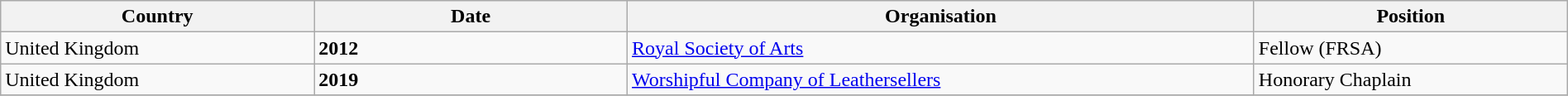<table class="wikitable" style="width:100%;">
<tr>
<th style="width:20%;">Country</th>
<th style="width:20%;">Date</th>
<th style="width:40%;">Organisation</th>
<th style="width:20%;">Position</th>
</tr>
<tr>
<td>United Kingdom</td>
<td><strong>2012</strong></td>
<td><a href='#'>Royal Society of Arts</a></td>
<td>Fellow (FRSA)</td>
</tr>
<tr>
<td>United Kingdom</td>
<td><strong>2019</strong></td>
<td><a href='#'>Worshipful Company of Leathersellers</a></td>
<td>Honorary Chaplain</td>
</tr>
<tr>
</tr>
</table>
